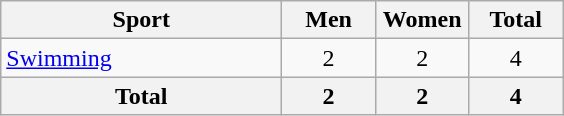<table class="wikitable sortable" style="text-align:center;">
<tr>
<th width=180>Sport</th>
<th width=55>Men</th>
<th width=55>Women</th>
<th width=55>Total</th>
</tr>
<tr>
<td align=left><a href='#'>Swimming</a></td>
<td>2</td>
<td>2</td>
<td>4</td>
</tr>
<tr>
<th>Total</th>
<th>2</th>
<th>2</th>
<th>4</th>
</tr>
</table>
